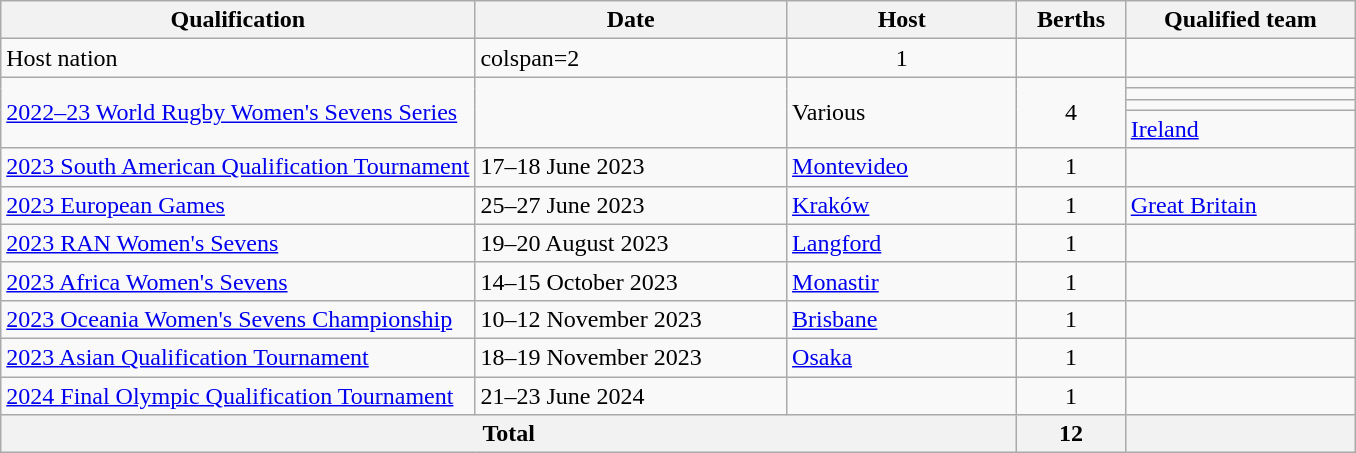<table class="wikitable">
<tr>
<th width=35%>Qualification</th>
<th width=23%>Date</th>
<th width=17%>Host</th>
<th width=8%>Berths</th>
<th width=17%>Qualified team</th>
</tr>
<tr>
<td>Host nation</td>
<td>colspan=2 </td>
<td align=center>1</td>
<td></td>
</tr>
<tr>
<td rowspan=4><a href='#'>2022–23 World Rugby Women's Sevens Series</a></td>
<td rowspan=4></td>
<td rowspan=4>Various</td>
<td rowspan=4 align=center>4</td>
<td></td>
</tr>
<tr>
<td></td>
</tr>
<tr>
<td></td>
</tr>
<tr>
<td> <a href='#'>Ireland</a></td>
</tr>
<tr>
<td><a href='#'>2023 South American Qualification Tournament</a></td>
<td>17–18 June 2023</td>
<td> <a href='#'>Montevideo</a></td>
<td align="center">1</td>
<td></td>
</tr>
<tr>
<td><a href='#'>2023 European Games</a></td>
<td>25–27 June 2023</td>
<td> <a href='#'>Kraków</a></td>
<td align=center>1</td>
<td> <a href='#'>Great Britain</a></td>
</tr>
<tr>
<td><a href='#'>2023 RAN Women's Sevens</a></td>
<td>19–20 August 2023</td>
<td> <a href='#'>Langford</a></td>
<td align=center>1</td>
<td></td>
</tr>
<tr>
<td><a href='#'>2023 Africa Women's Sevens</a></td>
<td>14–15 October 2023</td>
<td> <a href='#'>Monastir</a></td>
<td align=center>1</td>
<td></td>
</tr>
<tr>
<td><a href='#'>2023 Oceania Women's Sevens Championship</a></td>
<td>10–12 November 2023</td>
<td> <a href='#'>Brisbane</a></td>
<td align=center>1</td>
<td></td>
</tr>
<tr>
<td><a href='#'>2023 Asian Qualification Tournament</a></td>
<td>18–19 November 2023</td>
<td> <a href='#'>Osaka</a></td>
<td align=center>1</td>
<td></td>
</tr>
<tr>
<td><a href='#'>2024 Final Olympic Qualification Tournament</a></td>
<td>21–23 June 2024</td>
<td></td>
<td align="center">1</td>
<td></td>
</tr>
<tr>
<th colspan=3>Total</th>
<th>12</th>
<th></th>
</tr>
</table>
